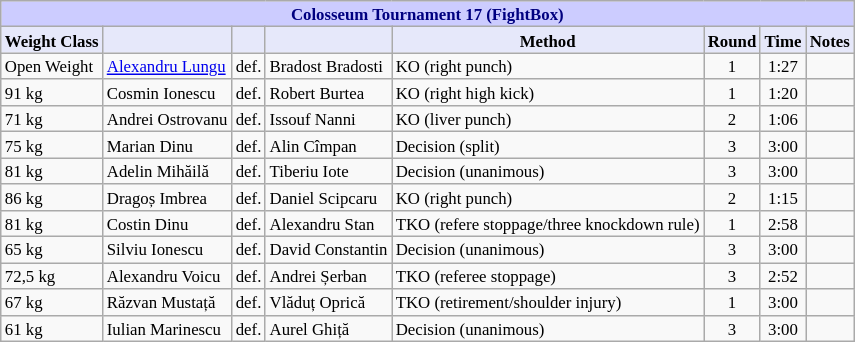<table class="wikitable" style="font-size: 70%;">
<tr>
<th colspan="8" style="background-color: #ccf; color: #000080; text-align: center;"><strong>Colosseum Tournament 17 (FightBox)</strong></th>
</tr>
<tr>
<th colspan="1" style="background-color: #E6E8FA; color: #000000; text-align: center;">Weight Class</th>
<th colspan="1" style="background-color: #E6E8FA; color: #000000; text-align: center;"></th>
<th colspan="1" style="background-color: #E6E8FA; color: #000000; text-align: center;"></th>
<th colspan="1" style="background-color: #E6E8FA; color: #000000; text-align: center;"></th>
<th colspan="1" style="background-color: #E6E8FA; color: #000000; text-align: center;">Method</th>
<th colspan="1" style="background-color: #E6E8FA; color: #000000; text-align: center;">Round</th>
<th colspan="1" style="background-color: #E6E8FA; color: #000000; text-align: center;">Time</th>
<th colspan="1" style="background-color: #E6E8FA; color: #000000; text-align: center;">Notes</th>
</tr>
<tr>
<td>Open Weight</td>
<td> <a href='#'>Alexandru Lungu</a></td>
<td align=center>def.</td>
<td> Bradost Bradosti</td>
<td>KO (right punch)</td>
<td align=center>1</td>
<td align=center>1:27</td>
<td></td>
</tr>
<tr>
<td>91 kg</td>
<td> Cosmin Ionescu</td>
<td align=center>def.</td>
<td> Robert Burtea</td>
<td>KO (right high kick)</td>
<td align=center>1</td>
<td align=center>1:20</td>
<td></td>
</tr>
<tr>
<td>71 kg</td>
<td> Andrei Ostrovanu</td>
<td align=center>def.</td>
<td> Issouf Nanni</td>
<td>KO (liver punch)</td>
<td align=center>2</td>
<td align=center>1:06</td>
<td></td>
</tr>
<tr>
<td>75 kg</td>
<td> Marian Dinu</td>
<td align=center>def.</td>
<td> Alin Cîmpan</td>
<td>Decision (split)</td>
<td align=center>3</td>
<td align=center>3:00</td>
<td></td>
</tr>
<tr>
<td>81 kg</td>
<td> Adelin Mihăilă</td>
<td align=center>def.</td>
<td> Tiberiu Iote</td>
<td>Decision (unanimous)</td>
<td align=center>3</td>
<td align=center>3:00</td>
<td></td>
</tr>
<tr>
<td>86 kg</td>
<td> Dragoș Imbrea</td>
<td align=center>def.</td>
<td> Daniel Scipcaru</td>
<td>KO (right punch)</td>
<td align=center>2</td>
<td align=center>1:15</td>
</tr>
<tr>
<td>81 kg</td>
<td> Costin Dinu</td>
<td align=center>def.</td>
<td> Alexandru Stan</td>
<td>TKO (refere stoppage/three knockdown rule)</td>
<td align=center>1</td>
<td align=center>2:58</td>
<td></td>
</tr>
<tr>
<td>65 kg</td>
<td> Silviu Ionescu</td>
<td align=center>def.</td>
<td> David Constantin</td>
<td>Decision (unanimous)</td>
<td align=center>3</td>
<td align=center>3:00</td>
<td></td>
</tr>
<tr>
<td>72,5 kg</td>
<td> Alexandru Voicu</td>
<td align=center>def.</td>
<td> Andrei Șerban</td>
<td>TKO (referee stoppage)</td>
<td align=center>3</td>
<td align=center>2:52</td>
<td></td>
</tr>
<tr>
<td>67 kg</td>
<td> Răzvan Mustață</td>
<td align=center>def.</td>
<td> Vlăduț Oprică</td>
<td>TKO (retirement/shoulder injury)</td>
<td align=center>1</td>
<td align=center>3:00</td>
<td></td>
</tr>
<tr>
<td>61 kg</td>
<td> Iulian Marinescu</td>
<td align=center>def.</td>
<td> Aurel Ghiță</td>
<td>Decision (unanimous)</td>
<td align=center>3</td>
<td align=center>3:00</td>
<td></td>
</tr>
</table>
